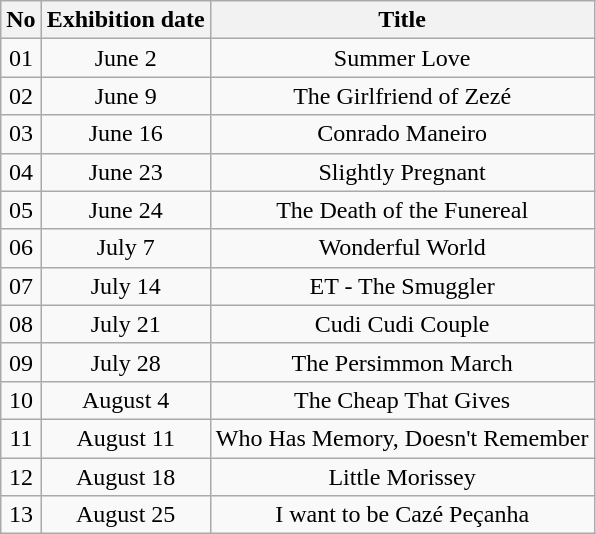<table class="wikitable">
<tr>
<th>No</th>
<th>Exhibition date</th>
<th>Title</th>
</tr>
<tr align="center">
<td>01</td>
<td>June 2</td>
<td>Summer Love</td>
</tr>
<tr align="center">
<td>02</td>
<td>June 9</td>
<td>The Girlfriend of Zezé</td>
</tr>
<tr align="center">
<td>03</td>
<td>June 16</td>
<td>Conrado Maneiro</td>
</tr>
<tr align="center">
<td>04</td>
<td>June 23</td>
<td>Slightly Pregnant</td>
</tr>
<tr align="center">
<td>05</td>
<td>June 24</td>
<td>The Death of the Funereal</td>
</tr>
<tr align="center">
<td>06</td>
<td>July 7</td>
<td>Wonderful World</td>
</tr>
<tr align="center">
<td>07</td>
<td>July 14</td>
<td>ET - The Smuggler</td>
</tr>
<tr align="center">
<td>08</td>
<td>July 21</td>
<td>Cudi Cudi Couple</td>
</tr>
<tr align="center">
<td>09</td>
<td>July 28</td>
<td>The Persimmon March</td>
</tr>
<tr align="center">
<td>10</td>
<td>August 4</td>
<td>The Cheap That Gives</td>
</tr>
<tr align="center">
<td>11</td>
<td>August 11</td>
<td>Who Has Memory, Doesn't Remember</td>
</tr>
<tr align="center">
<td>12</td>
<td>August 18</td>
<td>Little Morissey</td>
</tr>
<tr align="center">
<td>13</td>
<td>August 25</td>
<td>I want to be Cazé Peçanha</td>
</tr>
</table>
